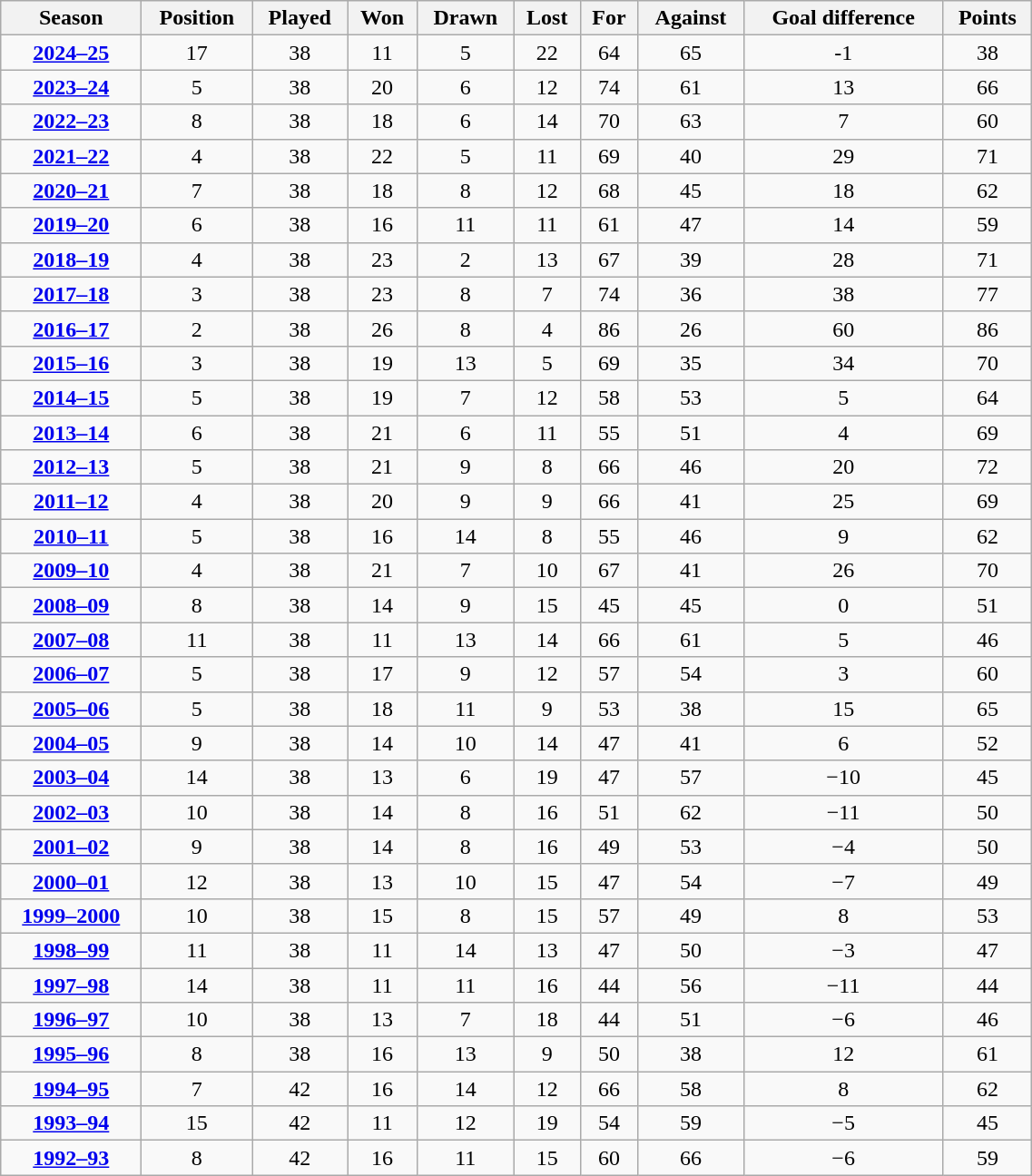<table class="wikitable sortable" style="width:60%; align:center; text-align:center">
<tr>
<th>Season</th>
<th>Position</th>
<th>Played</th>
<th>Won</th>
<th>Drawn</th>
<th>Lost</th>
<th>For</th>
<th>Against</th>
<th>Goal difference</th>
<th>Points</th>
</tr>
<tr>
<td><strong><a href='#'>2024–25</a></strong></td>
<td>17</td>
<td>38</td>
<td>11</td>
<td>5</td>
<td>22</td>
<td>64</td>
<td>65</td>
<td>-1</td>
<td>38</td>
</tr>
<tr>
<td><strong><a href='#'>2023–24</a></strong></td>
<td>5</td>
<td>38</td>
<td>20</td>
<td>6</td>
<td>12</td>
<td>74</td>
<td>61</td>
<td>13</td>
<td>66</td>
</tr>
<tr>
<td><strong><a href='#'>2022–23</a></strong></td>
<td>8</td>
<td>38</td>
<td>18</td>
<td>6</td>
<td>14</td>
<td>70</td>
<td>63</td>
<td>7</td>
<td>60</td>
</tr>
<tr>
<td><strong><a href='#'>2021–22</a></strong></td>
<td>4</td>
<td>38</td>
<td>22</td>
<td>5</td>
<td>11</td>
<td>69</td>
<td>40</td>
<td>29</td>
<td>71</td>
</tr>
<tr>
<td><strong><a href='#'>2020–21</a></strong></td>
<td>7</td>
<td>38</td>
<td>18</td>
<td>8</td>
<td>12</td>
<td>68</td>
<td>45</td>
<td>18</td>
<td>62</td>
</tr>
<tr>
<td><strong><a href='#'>2019–20</a></strong></td>
<td>6</td>
<td>38</td>
<td>16</td>
<td>11</td>
<td>11</td>
<td>61</td>
<td>47</td>
<td>14</td>
<td>59</td>
</tr>
<tr>
<td><strong><a href='#'>2018–19</a></strong></td>
<td>4</td>
<td>38</td>
<td>23</td>
<td>2</td>
<td>13</td>
<td>67</td>
<td>39</td>
<td>28</td>
<td>71</td>
</tr>
<tr>
<td><strong><a href='#'>2017–18</a></strong></td>
<td>3</td>
<td>38</td>
<td>23</td>
<td>8</td>
<td>7</td>
<td>74</td>
<td>36</td>
<td>38</td>
<td>77</td>
</tr>
<tr>
<td><strong><a href='#'>2016–17</a></strong></td>
<td>2</td>
<td>38</td>
<td>26</td>
<td>8</td>
<td>4</td>
<td>86</td>
<td>26</td>
<td>60</td>
<td>86</td>
</tr>
<tr>
<td><strong><a href='#'>2015–16</a></strong></td>
<td>3</td>
<td>38</td>
<td>19</td>
<td>13</td>
<td>5</td>
<td>69</td>
<td>35</td>
<td>34</td>
<td>70</td>
</tr>
<tr>
<td><strong><a href='#'>2014–15</a></strong></td>
<td>5</td>
<td>38</td>
<td>19</td>
<td>7</td>
<td>12</td>
<td>58</td>
<td>53</td>
<td>5</td>
<td>64</td>
</tr>
<tr>
<td><strong><a href='#'>2013–14</a></strong></td>
<td>6</td>
<td>38</td>
<td>21</td>
<td>6</td>
<td>11</td>
<td>55</td>
<td>51</td>
<td>4</td>
<td>69</td>
</tr>
<tr>
<td><strong><a href='#'>2012–13</a></strong></td>
<td>5</td>
<td>38</td>
<td>21</td>
<td>9</td>
<td>8</td>
<td>66</td>
<td>46</td>
<td>20</td>
<td>72</td>
</tr>
<tr>
<td><strong><a href='#'>2011–12</a></strong></td>
<td>4</td>
<td>38</td>
<td>20</td>
<td>9</td>
<td>9</td>
<td>66</td>
<td>41</td>
<td>25</td>
<td>69</td>
</tr>
<tr>
<td><strong><a href='#'>2010–11</a></strong></td>
<td>5</td>
<td>38</td>
<td>16</td>
<td>14</td>
<td>8</td>
<td>55</td>
<td>46</td>
<td>9</td>
<td>62</td>
</tr>
<tr>
<td><strong><a href='#'>2009–10</a></strong></td>
<td>4</td>
<td>38</td>
<td>21</td>
<td>7</td>
<td>10</td>
<td>67</td>
<td>41</td>
<td>26</td>
<td>70</td>
</tr>
<tr>
<td><strong><a href='#'>2008–09</a></strong></td>
<td>8</td>
<td>38</td>
<td>14</td>
<td>9</td>
<td>15</td>
<td>45</td>
<td>45</td>
<td>0</td>
<td>51</td>
</tr>
<tr>
<td><strong><a href='#'>2007–08</a></strong></td>
<td>11</td>
<td>38</td>
<td>11</td>
<td>13</td>
<td>14</td>
<td>66</td>
<td>61</td>
<td>5</td>
<td>46</td>
</tr>
<tr>
<td><strong><a href='#'>2006–07</a></strong></td>
<td>5</td>
<td>38</td>
<td>17</td>
<td>9</td>
<td>12</td>
<td>57</td>
<td>54</td>
<td>3</td>
<td>60</td>
</tr>
<tr>
<td><strong><a href='#'>2005–06</a></strong></td>
<td>5</td>
<td>38</td>
<td>18</td>
<td>11</td>
<td>9</td>
<td>53</td>
<td>38</td>
<td>15</td>
<td>65</td>
</tr>
<tr>
<td><strong><a href='#'>2004–05</a></strong></td>
<td>9</td>
<td>38</td>
<td>14</td>
<td>10</td>
<td>14</td>
<td>47</td>
<td>41</td>
<td>6</td>
<td>52</td>
</tr>
<tr>
<td><strong><a href='#'>2003–04</a></strong></td>
<td>14</td>
<td>38</td>
<td>13</td>
<td>6</td>
<td>19</td>
<td>47</td>
<td>57</td>
<td>−10</td>
<td>45</td>
</tr>
<tr>
<td><strong><a href='#'>2002–03</a></strong></td>
<td>10</td>
<td>38</td>
<td>14</td>
<td>8</td>
<td>16</td>
<td>51</td>
<td>62</td>
<td>−11</td>
<td>50</td>
</tr>
<tr>
<td><strong><a href='#'>2001–02</a></strong></td>
<td>9</td>
<td>38</td>
<td>14</td>
<td>8</td>
<td>16</td>
<td>49</td>
<td>53</td>
<td>−4</td>
<td>50</td>
</tr>
<tr>
<td><strong><a href='#'>2000–01</a></strong></td>
<td>12</td>
<td>38</td>
<td>13</td>
<td>10</td>
<td>15</td>
<td>47</td>
<td>54</td>
<td>−7</td>
<td>49</td>
</tr>
<tr>
<td><strong><a href='#'>1999–2000</a></strong></td>
<td>10</td>
<td>38</td>
<td>15</td>
<td>8</td>
<td>15</td>
<td>57</td>
<td>49</td>
<td>8</td>
<td>53</td>
</tr>
<tr>
<td><strong><a href='#'>1998–99</a></strong></td>
<td>11</td>
<td>38</td>
<td>11</td>
<td>14</td>
<td>13</td>
<td>47</td>
<td>50</td>
<td>−3</td>
<td>47</td>
</tr>
<tr>
<td><strong><a href='#'>1997–98</a></strong></td>
<td>14</td>
<td>38</td>
<td>11</td>
<td>11</td>
<td>16</td>
<td>44</td>
<td>56</td>
<td>−11</td>
<td>44</td>
</tr>
<tr>
<td><strong><a href='#'>1996–97</a></strong></td>
<td>10</td>
<td>38</td>
<td>13</td>
<td>7</td>
<td>18</td>
<td>44</td>
<td>51</td>
<td>−6</td>
<td>46</td>
</tr>
<tr>
<td><strong><a href='#'>1995–96</a></strong></td>
<td>8</td>
<td>38</td>
<td>16</td>
<td>13</td>
<td>9</td>
<td>50</td>
<td>38</td>
<td>12</td>
<td>61</td>
</tr>
<tr>
<td><strong><a href='#'>1994–95</a></strong></td>
<td>7</td>
<td>42</td>
<td>16</td>
<td>14</td>
<td>12</td>
<td>66</td>
<td>58</td>
<td>8</td>
<td>62</td>
</tr>
<tr>
<td><strong><a href='#'>1993–94</a></strong></td>
<td>15</td>
<td>42</td>
<td>11</td>
<td>12</td>
<td>19</td>
<td>54</td>
<td>59</td>
<td>−5</td>
<td>45</td>
</tr>
<tr>
<td><strong><a href='#'>1992–93</a></strong></td>
<td>8</td>
<td>42</td>
<td>16</td>
<td>11</td>
<td>15</td>
<td>60</td>
<td>66</td>
<td>−6</td>
<td>59</td>
</tr>
</table>
